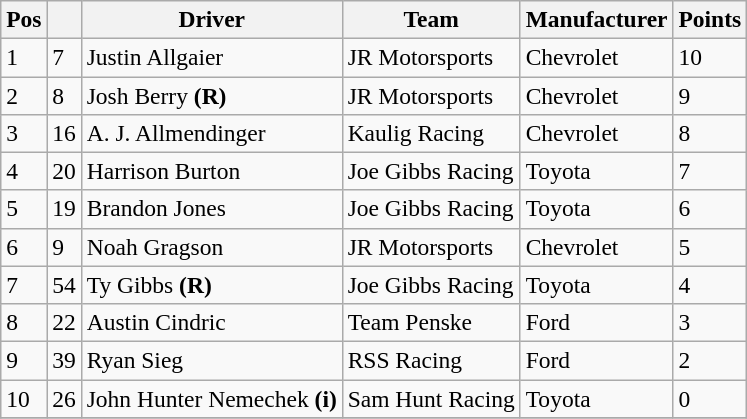<table class="wikitable" style="font-size:98%">
<tr>
<th>Pos</th>
<th></th>
<th>Driver</th>
<th>Team</th>
<th>Manufacturer</th>
<th>Points</th>
</tr>
<tr>
<td>1</td>
<td>7</td>
<td>Justin Allgaier</td>
<td>JR Motorsports</td>
<td>Chevrolet</td>
<td>10</td>
</tr>
<tr>
<td>2</td>
<td>8</td>
<td>Josh Berry <strong>(R)</strong></td>
<td>JR Motorsports</td>
<td>Chevrolet</td>
<td>9</td>
</tr>
<tr>
<td>3</td>
<td>16</td>
<td>A. J. Allmendinger</td>
<td>Kaulig Racing</td>
<td>Chevrolet</td>
<td>8</td>
</tr>
<tr>
<td>4</td>
<td>20</td>
<td>Harrison Burton</td>
<td>Joe Gibbs Racing</td>
<td>Toyota</td>
<td>7</td>
</tr>
<tr>
<td>5</td>
<td>19</td>
<td>Brandon Jones</td>
<td>Joe Gibbs Racing</td>
<td>Toyota</td>
<td>6</td>
</tr>
<tr>
<td>6</td>
<td>9</td>
<td>Noah Gragson</td>
<td>JR Motorsports</td>
<td>Chevrolet</td>
<td>5</td>
</tr>
<tr>
<td>7</td>
<td>54</td>
<td>Ty Gibbs <strong>(R)</strong></td>
<td>Joe Gibbs Racing</td>
<td>Toyota</td>
<td>4</td>
</tr>
<tr>
<td>8</td>
<td>22</td>
<td>Austin Cindric</td>
<td>Team Penske</td>
<td>Ford</td>
<td>3</td>
</tr>
<tr>
<td>9</td>
<td>39</td>
<td>Ryan Sieg</td>
<td>RSS Racing</td>
<td>Ford</td>
<td>2</td>
</tr>
<tr>
<td>10</td>
<td>26</td>
<td>John Hunter Nemechek <strong>(i)</strong></td>
<td>Sam Hunt Racing</td>
<td>Toyota</td>
<td>0</td>
</tr>
<tr>
</tr>
</table>
